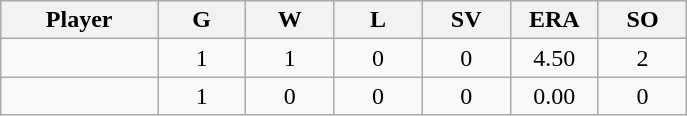<table class="wikitable sortable">
<tr>
<th bgcolor="#DDDDFF" width="16%">Player</th>
<th bgcolor="#DDDDFF" width="9%">G</th>
<th bgcolor="#DDDDFF" width="9%">W</th>
<th bgcolor="#DDDDFF" width="9%">L</th>
<th bgcolor="#DDDDFF" width="9%">SV</th>
<th bgcolor="#DDDDFF" width="9%">ERA</th>
<th bgcolor="#DDDDFF" width="9%">SO</th>
</tr>
<tr align="center">
<td></td>
<td>1</td>
<td>1</td>
<td>0</td>
<td>0</td>
<td>4.50</td>
<td>2</td>
</tr>
<tr align="center">
<td></td>
<td>1</td>
<td>0</td>
<td>0</td>
<td>0</td>
<td>0.00</td>
<td>0</td>
</tr>
</table>
